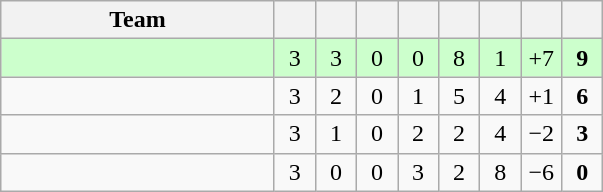<table class="wikitable" style="text-align: center;">
<tr>
<th width="175">Team</th>
<th width="20"></th>
<th width="20"></th>
<th width="20"></th>
<th width="20"></th>
<th width="20"></th>
<th width="20"></th>
<th width="20"></th>
<th width="20"></th>
</tr>
<tr bgcolor=ccffcc>
<td align=left></td>
<td>3</td>
<td>3</td>
<td>0</td>
<td>0</td>
<td>8</td>
<td>1</td>
<td>+7</td>
<td><strong>9</strong></td>
</tr>
<tr>
<td align=left><em></em></td>
<td>3</td>
<td>2</td>
<td>0</td>
<td>1</td>
<td>5</td>
<td>4</td>
<td>+1</td>
<td><strong>6</strong></td>
</tr>
<tr>
<td align=left></td>
<td>3</td>
<td>1</td>
<td>0</td>
<td>2</td>
<td>2</td>
<td>4</td>
<td>−2</td>
<td><strong>3</strong></td>
</tr>
<tr>
<td align=left></td>
<td>3</td>
<td>0</td>
<td>0</td>
<td>3</td>
<td>2</td>
<td>8</td>
<td>−6</td>
<td><strong>0</strong></td>
</tr>
</table>
